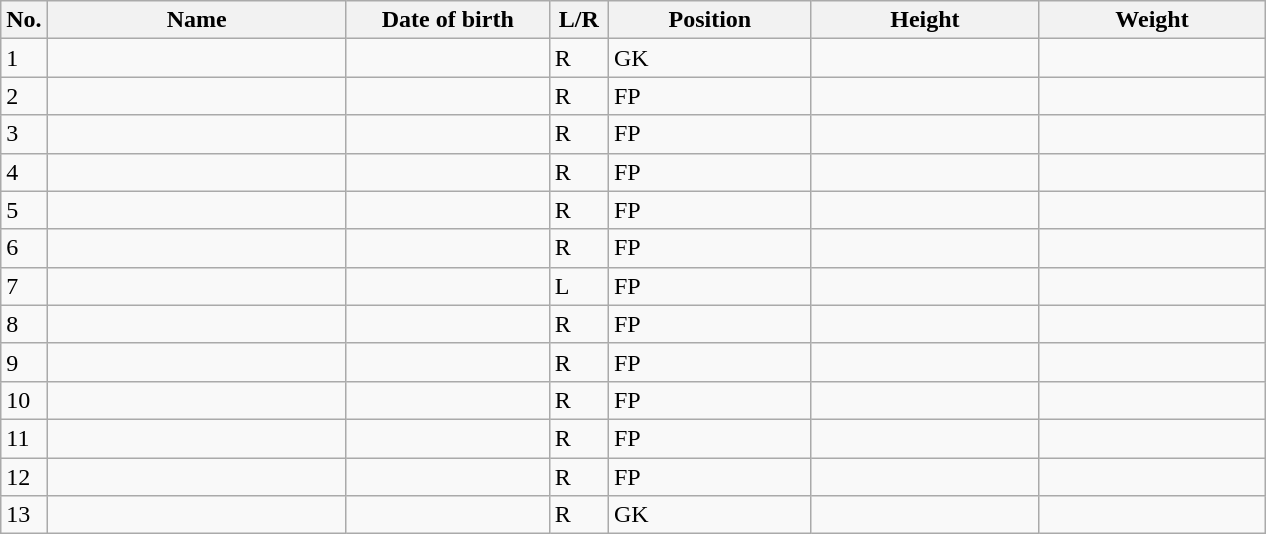<table class=wikitable sortable style=font-size:100%; text-align:center;>
<tr>
<th>No.</th>
<th style=width:12em>Name</th>
<th style=width:8em>Date of birth</th>
<th style=width:2em>L/R</th>
<th style=width:8em>Position</th>
<th style=width:9em>Height</th>
<th style=width:9em>Weight</th>
</tr>
<tr>
<td>1</td>
<td align=left></td>
<td></td>
<td>R</td>
<td>GK</td>
<td></td>
<td></td>
</tr>
<tr>
<td>2</td>
<td align=left></td>
<td></td>
<td>R</td>
<td>FP</td>
<td></td>
<td></td>
</tr>
<tr>
<td>3</td>
<td align=left></td>
<td></td>
<td>R</td>
<td>FP</td>
<td></td>
<td></td>
</tr>
<tr>
<td>4</td>
<td align=left></td>
<td></td>
<td>R</td>
<td>FP</td>
<td></td>
<td></td>
</tr>
<tr>
<td>5</td>
<td align=left></td>
<td></td>
<td>R</td>
<td>FP</td>
<td></td>
<td></td>
</tr>
<tr>
<td>6</td>
<td align=left></td>
<td></td>
<td>R</td>
<td>FP</td>
<td></td>
<td></td>
</tr>
<tr>
<td>7</td>
<td align=left></td>
<td></td>
<td>L</td>
<td>FP</td>
<td></td>
<td></td>
</tr>
<tr>
<td>8</td>
<td align=left></td>
<td></td>
<td>R</td>
<td>FP</td>
<td></td>
<td></td>
</tr>
<tr>
<td>9</td>
<td align=left></td>
<td></td>
<td>R</td>
<td>FP</td>
<td></td>
<td></td>
</tr>
<tr>
<td>10</td>
<td align=left></td>
<td></td>
<td>R</td>
<td>FP</td>
<td></td>
<td></td>
</tr>
<tr>
<td>11</td>
<td align=left></td>
<td></td>
<td>R</td>
<td>FP</td>
<td></td>
<td></td>
</tr>
<tr>
<td>12</td>
<td align=left></td>
<td></td>
<td>R</td>
<td>FP</td>
<td></td>
<td></td>
</tr>
<tr>
<td>13</td>
<td align=left></td>
<td></td>
<td>R</td>
<td>GK</td>
<td></td>
<td></td>
</tr>
</table>
